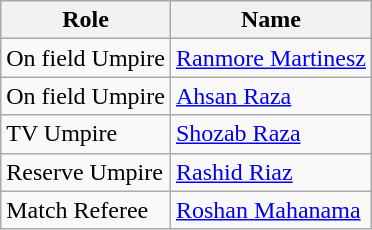<table class="wikitable">
<tr>
<th>Role</th>
<th>Name</th>
</tr>
<tr>
<td>On field Umpire</td>
<td> <a href='#'>Ranmore Martinesz</a></td>
</tr>
<tr>
<td>On field Umpire</td>
<td> <a href='#'>Ahsan Raza</a></td>
</tr>
<tr>
<td>TV Umpire</td>
<td> <a href='#'>Shozab Raza</a></td>
</tr>
<tr>
<td>Reserve Umpire</td>
<td> <a href='#'>Rashid Riaz</a></td>
</tr>
<tr>
<td>Match Referee</td>
<td> <a href='#'>Roshan Mahanama</a></td>
</tr>
</table>
